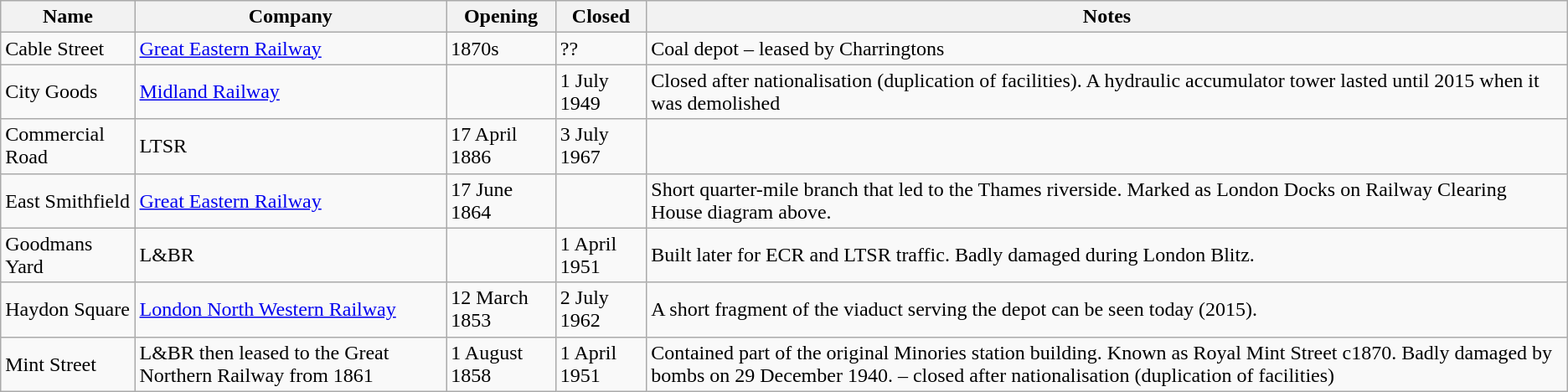<table class="wikitable">
<tr>
<th>Name</th>
<th>Company</th>
<th>Opening</th>
<th>Closed</th>
<th>Notes</th>
</tr>
<tr>
<td>Cable Street</td>
<td><a href='#'>Great Eastern Railway</a></td>
<td>1870s</td>
<td>??</td>
<td>Coal depot – leased by Charringtons</td>
</tr>
<tr>
<td>City Goods</td>
<td><a href='#'>Midland Railway</a></td>
<td></td>
<td>1 July 1949</td>
<td>Closed after nationalisation (duplication of facilities). A hydraulic accumulator tower lasted until 2015 when it was demolished</td>
</tr>
<tr>
<td>Commercial Road</td>
<td>LTSR</td>
<td>17 April 1886</td>
<td>3 July 1967</td>
<td></td>
</tr>
<tr>
<td>East Smithfield</td>
<td><a href='#'>Great Eastern Railway</a></td>
<td>17 June 1864</td>
<td></td>
<td>Short quarter-mile branch that led to the Thames riverside. Marked as London Docks on Railway Clearing House diagram above.</td>
</tr>
<tr>
<td>Goodmans Yard</td>
<td>L&BR</td>
<td></td>
<td>1 April 1951</td>
<td>Built later for ECR and LTSR traffic. Badly damaged during London Blitz.</td>
</tr>
<tr>
<td>Haydon Square</td>
<td><a href='#'>London North Western Railway</a></td>
<td>12 March 1853</td>
<td>2 July 1962</td>
<td>A short fragment of the viaduct serving the depot can be seen today (2015).</td>
</tr>
<tr>
<td>Mint Street</td>
<td>L&BR then leased to the Great Northern Railway from 1861</td>
<td>1 August 1858</td>
<td>1 April 1951</td>
<td>Contained part of the original Minories station building.  Known as Royal Mint Street c1870. Badly damaged by bombs on 29 December 1940. – closed after nationalisation (duplication of facilities)</td>
</tr>
</table>
